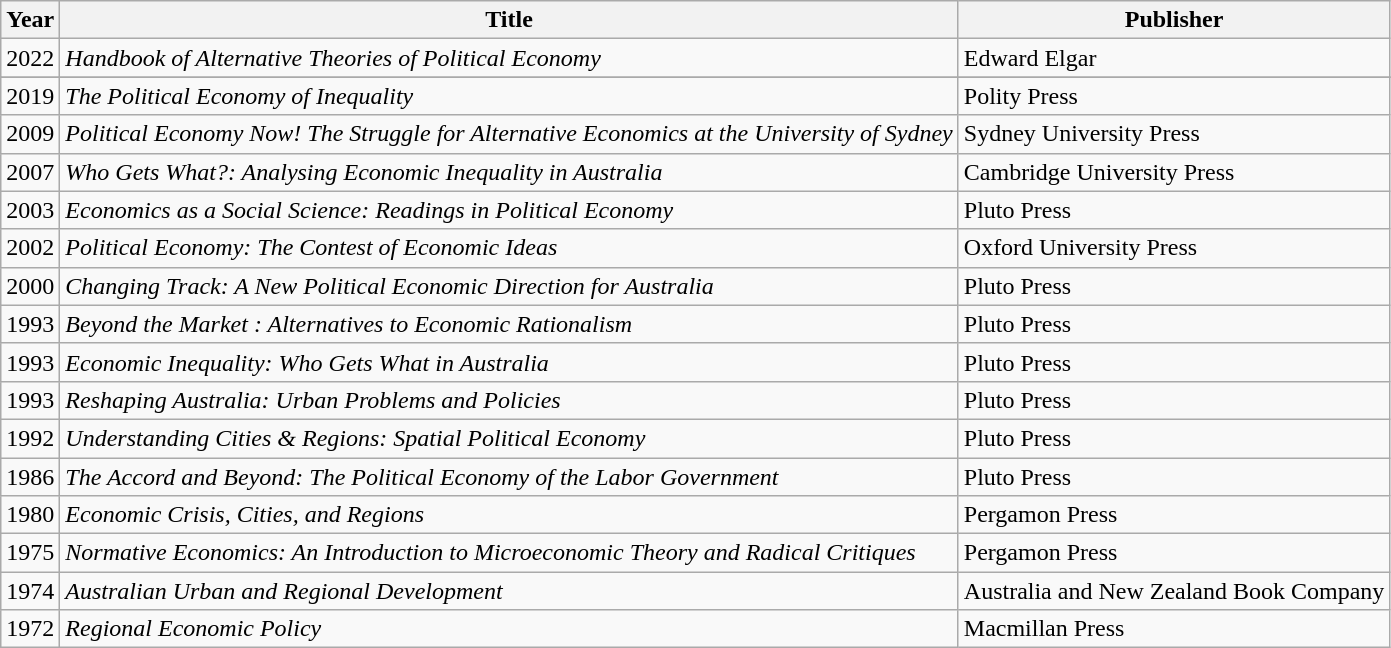<table class="wikitable sortable">
<tr>
<th>Year</th>
<th>Title</th>
<th>Publisher</th>
</tr>
<tr>
<td style="text-align:center;">2022</td>
<td><em>Handbook of Alternative Theories of Political Economy</em> </td>
<td>Edward Elgar</td>
</tr>
<tr>
</tr>
<tr>
<td style="text-align:center;">2019</td>
<td><em>The Political Economy of Inequality</em></td>
<td>Polity Press</td>
</tr>
<tr>
<td style="text-align:center;">2009</td>
<td><em>Political Economy Now! The Struggle for Alternative Economics at the University of Sydney</em> </td>
<td>Sydney University  Press</td>
</tr>
<tr>
<td style="text-align:center;">2007</td>
<td><em>Who Gets What?: Analysing Economic Inequality in Australia</em> </td>
<td>Cambridge University Press</td>
</tr>
<tr>
<td style="text-align:center;">2003</td>
<td><em>Economics as a Social Science: Readings in Political Economy</em> </td>
<td>Pluto Press</td>
</tr>
<tr>
<td style="text-align:center;">2002</td>
<td><em>Political Economy: The Contest of Economic Ideas</em> </td>
<td>Oxford University Press</td>
</tr>
<tr>
<td style="text-align:center;">2000</td>
<td><em>Changing Track: A New Political Economic Direction for Australia</em></td>
<td>Pluto Press</td>
</tr>
<tr>
<td style="text-align:center;">1993</td>
<td><em>Beyond the Market : Alternatives to Economic Rationalism</em> </td>
<td>Pluto Press</td>
</tr>
<tr>
<td style="text-align:center;">1993</td>
<td><em>Economic Inequality: Who Gets What in Australia</em></td>
<td>Pluto Press</td>
</tr>
<tr>
<td style="text-align:center;">1993</td>
<td><em>Reshaping Australia: Urban Problems and Policies</em></td>
<td>Pluto Press</td>
</tr>
<tr>
<td style="text-align:center;">1992</td>
<td><em>Understanding Cities & Regions: Spatial Political Economy</em></td>
<td>Pluto Press</td>
</tr>
<tr>
<td style="text-align:center;">1986</td>
<td><em>The Accord and Beyond: The Political Economy of the Labor Government</em></td>
<td>Pluto Press</td>
</tr>
<tr>
<td style="text-align:center;">1980</td>
<td><em>Economic Crisis, Cities, and Regions</em></td>
<td>Pergamon Press</td>
</tr>
<tr>
<td style="text-align:center;">1975</td>
<td><em>Normative Economics: An Introduction to Microeconomic Theory and Radical Critiques</em></td>
<td>Pergamon Press</td>
</tr>
<tr>
<td style="text-align:center;">1974</td>
<td><em>Australian Urban and Regional Development</em></td>
<td>Australia and New Zealand Book Company</td>
</tr>
<tr>
<td style="text-align:center;">1972</td>
<td><em>Regional Economic Policy</em></td>
<td>Macmillan Press</td>
</tr>
</table>
